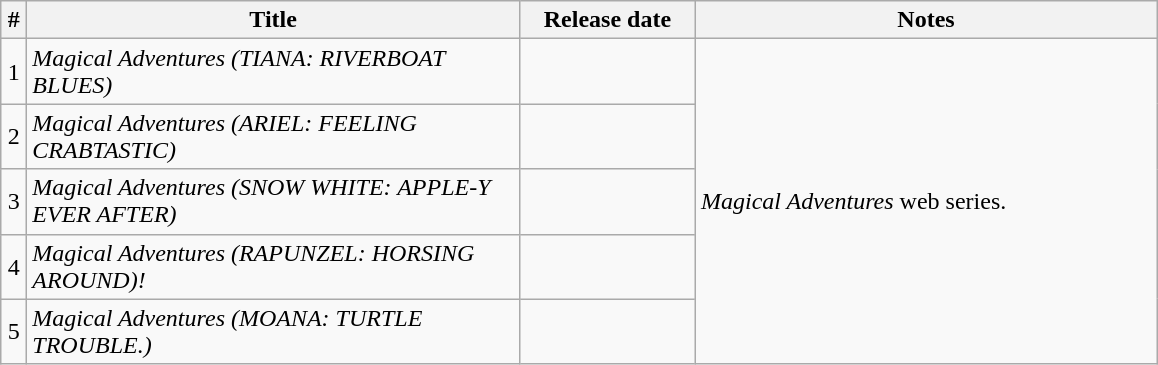<table class="wikitable sortable">
<tr>
<th width=10>#</th>
<th width=321>Title</th>
<th width=110>Release date</th>
<th width=300>Notes</th>
</tr>
<tr>
<td align="center">1</td>
<td><em>Magical Adventures (TIANA: RIVERBOAT BLUES)</em></td>
<td align="right"></td>
<td rowspan="5"><em>Magical Adventures</em> web series.</td>
</tr>
<tr>
<td align="center">2</td>
<td><em>Magical Adventures (ARIEL: FEELING CRABTASTIC)</em></td>
<td align="right"></td>
</tr>
<tr>
<td align="center">3</td>
<td><em>Magical Adventures (SNOW WHITE: APPLE-Y EVER AFTER)</em></td>
<td align="right"></td>
</tr>
<tr>
<td align="center">4</td>
<td><em>Magical Adventures (RAPUNZEL: HORSING AROUND)!</em></td>
<td align="right"></td>
</tr>
<tr>
<td align="center">5</td>
<td><em>Magical Adventures (MOANA: TURTLE TROUBLE.)</em></td>
<td align="right"></td>
</tr>
</table>
